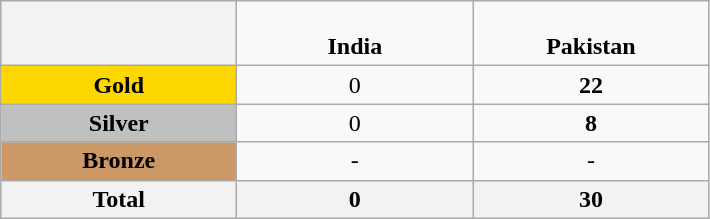<table class="wikitable" style="text-align:center">
<tr>
<th style="width:150px;"></th>
<td style="width:150px;" style="background-color:#0044AA"><span><br><strong>India</strong></span></td>
<td style="width:150px;"style="background-color:green"><span><br><strong>Pakistan</strong></span></td>
</tr>
<tr>
<td style="background:gold"><strong>Gold</strong></td>
<td>0</td>
<td><strong>22</strong></td>
</tr>
<tr>
<td style="background:silver"><strong>Silver</strong></td>
<td>0</td>
<td><strong>8</strong></td>
</tr>
<tr>
<td style="background:#cc9966"><strong>Bronze</strong></td>
<td>-</td>
<td>-</td>
</tr>
<tr>
<th>Total</th>
<th>0</th>
<th><strong>30</strong></th>
</tr>
</table>
